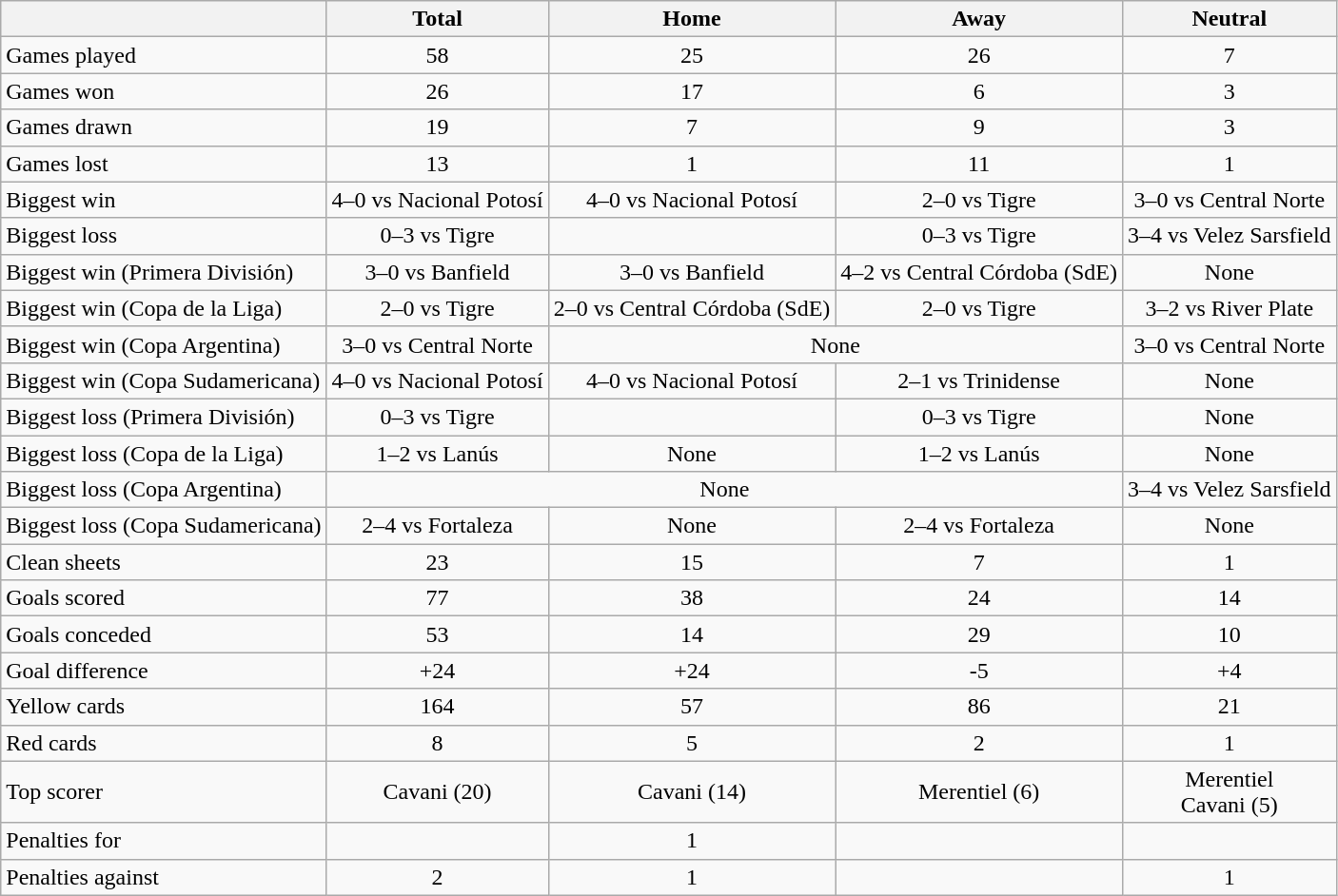<table class="wikitable" style="text-align: center;">
<tr>
<th></th>
<th>Total</th>
<th>Home</th>
<th>Away</th>
<th>Neutral</th>
</tr>
<tr>
<td align=left>Games played</td>
<td>58</td>
<td>25</td>
<td>26</td>
<td>7</td>
</tr>
<tr>
<td align=left>Games won</td>
<td>26</td>
<td>17</td>
<td>6</td>
<td>3</td>
</tr>
<tr>
<td align=left>Games drawn</td>
<td>19</td>
<td>7</td>
<td>9</td>
<td>3</td>
</tr>
<tr>
<td align=left>Games lost</td>
<td>13</td>
<td>1</td>
<td>11</td>
<td>1</td>
</tr>
<tr>
<td align=left>Biggest win</td>
<td>4–0 vs Nacional Potosí</td>
<td>4–0 vs Nacional Potosí</td>
<td>2–0 vs Tigre</td>
<td>3–0 vs Central Norte</td>
</tr>
<tr>
<td align=left>Biggest loss</td>
<td>0–3 vs Tigre</td>
<td></td>
<td>0–3 vs Tigre</td>
<td>3–4 vs Velez Sarsfield</td>
</tr>
<tr>
<td align=left>Biggest win (Primera División)</td>
<td>3–0 vs Banfield</td>
<td>3–0 vs Banfield</td>
<td>4–2 vs Central Córdoba (SdE)</td>
<td>None</td>
</tr>
<tr>
<td align=left>Biggest win (Copa de la Liga)</td>
<td>2–0 vs Tigre</td>
<td>2–0 vs Central Córdoba (SdE)</td>
<td>2–0 vs Tigre</td>
<td>3–2 vs River Plate</td>
</tr>
<tr>
<td align=left>Biggest win (Copa Argentina)</td>
<td>3–0 vs Central Norte</td>
<td colspan=2>None</td>
<td>3–0 vs Central Norte</td>
</tr>
<tr>
<td align=left>Biggest win (Copa Sudamericana)</td>
<td>4–0 vs Nacional Potosí</td>
<td>4–0 vs Nacional Potosí</td>
<td>2–1 vs Trinidense</td>
<td>None</td>
</tr>
<tr>
<td align=left>Biggest loss (Primera División)</td>
<td>0–3 vs Tigre</td>
<td></td>
<td>0–3 vs Tigre</td>
<td>None</td>
</tr>
<tr>
<td align=left>Biggest loss (Copa de la Liga)</td>
<td>1–2 vs Lanús</td>
<td>None</td>
<td>1–2 vs Lanús</td>
<td>None</td>
</tr>
<tr>
<td align=left>Biggest loss (Copa Argentina)</td>
<td colspan=3>None</td>
<td>3–4 vs Velez Sarsfield</td>
</tr>
<tr>
<td align=left>Biggest loss (Copa Sudamericana)</td>
<td>2–4 vs Fortaleza</td>
<td>None</td>
<td>2–4 vs Fortaleza</td>
<td>None</td>
</tr>
<tr>
<td align=left>Clean sheets</td>
<td>23</td>
<td>15</td>
<td>7</td>
<td>1</td>
</tr>
<tr>
<td align=left>Goals scored</td>
<td>77</td>
<td>38</td>
<td>24</td>
<td>14</td>
</tr>
<tr>
<td align=left>Goals conceded</td>
<td>53</td>
<td>14</td>
<td>29</td>
<td>10</td>
</tr>
<tr>
<td align=left>Goal difference</td>
<td>+24</td>
<td>+24</td>
<td>-5</td>
<td>+4</td>
</tr>
<tr>
<td align=left>Yellow cards</td>
<td>164</td>
<td>57</td>
<td>86</td>
<td>21</td>
</tr>
<tr>
<td align=left>Red cards</td>
<td>8</td>
<td>5</td>
<td>2</td>
<td>1</td>
</tr>
<tr>
<td align=left>Top scorer</td>
<td>Cavani (20)</td>
<td>Cavani (14)</td>
<td>Merentiel (6)</td>
<td>Merentiel<br>Cavani (5)</td>
</tr>
<tr>
<td align=left>Penalties for</td>
<td 1></td>
<td>1</td>
<td></td>
</tr>
<tr>
<td align=left>Penalties against</td>
<td>2</td>
<td>1</td>
<td></td>
<td>1</td>
</tr>
</table>
